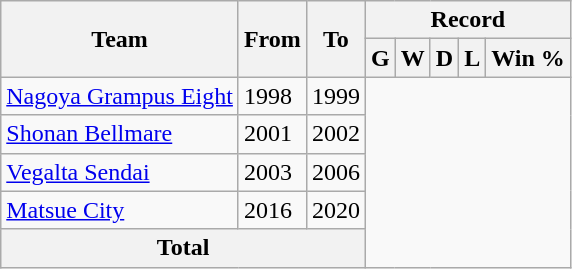<table class="wikitable" style="text-align: center">
<tr>
<th rowspan="2">Team</th>
<th rowspan="2">From</th>
<th rowspan="2">To</th>
<th colspan="5">Record</th>
</tr>
<tr>
<th>G</th>
<th>W</th>
<th>D</th>
<th>L</th>
<th>Win %</th>
</tr>
<tr>
<td align="left"><a href='#'>Nagoya Grampus Eight</a></td>
<td align="left">1998</td>
<td align="left">1999<br></td>
</tr>
<tr>
<td align="left"><a href='#'>Shonan Bellmare</a></td>
<td align="left">2001</td>
<td align="left">2002<br></td>
</tr>
<tr>
<td align="left"><a href='#'>Vegalta Sendai</a></td>
<td align="left">2003</td>
<td align="left">2006<br></td>
</tr>
<tr>
<td align="left"><a href='#'>Matsue City</a></td>
<td align="left">2016</td>
<td align="left">2020<br></td>
</tr>
<tr>
<th colspan="3">Total<br></th>
</tr>
</table>
